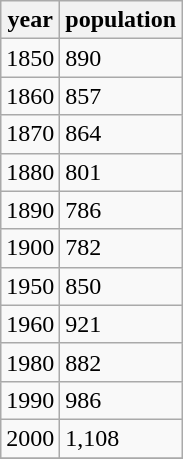<table class="wikitable">
<tr>
<th>year</th>
<th>population</th>
</tr>
<tr>
<td>1850</td>
<td>890</td>
</tr>
<tr>
<td>1860</td>
<td>857</td>
</tr>
<tr>
<td>1870</td>
<td>864</td>
</tr>
<tr>
<td>1880</td>
<td>801</td>
</tr>
<tr>
<td>1890</td>
<td>786</td>
</tr>
<tr>
<td>1900</td>
<td>782</td>
</tr>
<tr>
<td>1950</td>
<td>850</td>
</tr>
<tr>
<td>1960</td>
<td>921</td>
</tr>
<tr>
<td>1980</td>
<td>882</td>
</tr>
<tr>
<td>1990</td>
<td>986</td>
</tr>
<tr>
<td>2000</td>
<td>1,108</td>
</tr>
<tr>
</tr>
</table>
